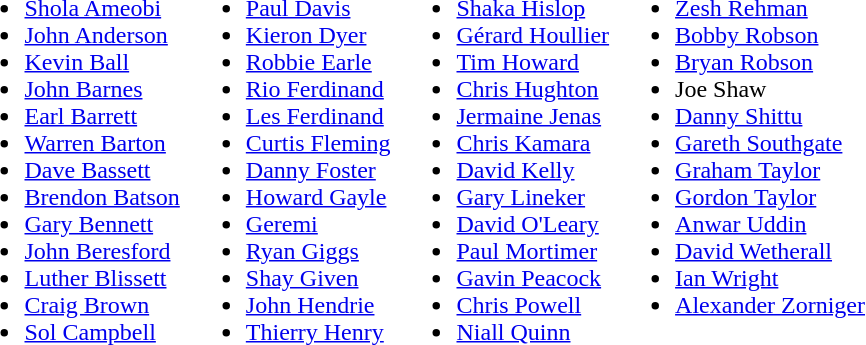<table>
<tr>
<td valign="top"><br><ul><li><a href='#'>Shola Ameobi</a></li><li><a href='#'>John Anderson</a></li><li><a href='#'>Kevin Ball</a></li><li><a href='#'>John Barnes</a></li><li><a href='#'>Earl Barrett</a></li><li><a href='#'>Warren Barton</a></li><li><a href='#'>Dave Bassett</a></li><li><a href='#'>Brendon Batson</a></li><li><a href='#'>Gary Bennett</a></li><li><a href='#'>John Beresford</a></li><li><a href='#'>Luther Blissett</a></li><li><a href='#'>Craig Brown</a></li><li><a href='#'>Sol Campbell</a></li></ul></td>
<td valign="top"><br><ul><li><a href='#'>Paul Davis</a></li><li><a href='#'>Kieron Dyer</a></li><li><a href='#'>Robbie Earle</a></li><li><a href='#'>Rio Ferdinand</a></li><li><a href='#'>Les Ferdinand</a></li><li><a href='#'>Curtis Fleming</a></li><li><a href='#'>Danny Foster</a></li><li><a href='#'>Howard Gayle</a></li><li><a href='#'>Geremi</a></li><li><a href='#'>Ryan Giggs</a></li><li><a href='#'>Shay Given</a></li><li><a href='#'>John Hendrie</a></li><li><a href='#'>Thierry Henry</a></li></ul></td>
<td valign="top"><br><ul><li><a href='#'>Shaka Hislop</a></li><li><a href='#'>Gérard Houllier</a></li><li><a href='#'>Tim Howard</a></li><li><a href='#'>Chris Hughton</a></li><li><a href='#'>Jermaine Jenas</a></li><li><a href='#'>Chris Kamara</a></li><li><a href='#'>David Kelly</a></li><li><a href='#'>Gary Lineker</a></li><li><a href='#'>David O'Leary</a></li><li><a href='#'>Paul Mortimer</a></li><li><a href='#'>Gavin Peacock</a></li><li><a href='#'>Chris Powell</a></li><li><a href='#'>Niall Quinn</a></li></ul></td>
<td valign="top"><br><ul><li><a href='#'>Zesh Rehman</a></li><li><a href='#'>Bobby Robson</a></li><li><a href='#'>Bryan Robson</a></li><li>Joe Shaw</li><li><a href='#'>Danny Shittu</a></li><li><a href='#'>Gareth Southgate</a></li><li><a href='#'>Graham Taylor</a></li><li><a href='#'>Gordon Taylor</a></li><li><a href='#'>Anwar Uddin</a></li><li><a href='#'>David Wetherall</a></li><li><a href='#'>Ian Wright</a></li><li><a href='#'>Alexander Zorniger</a></li></ul></td>
<td valign="top"></td>
</tr>
</table>
